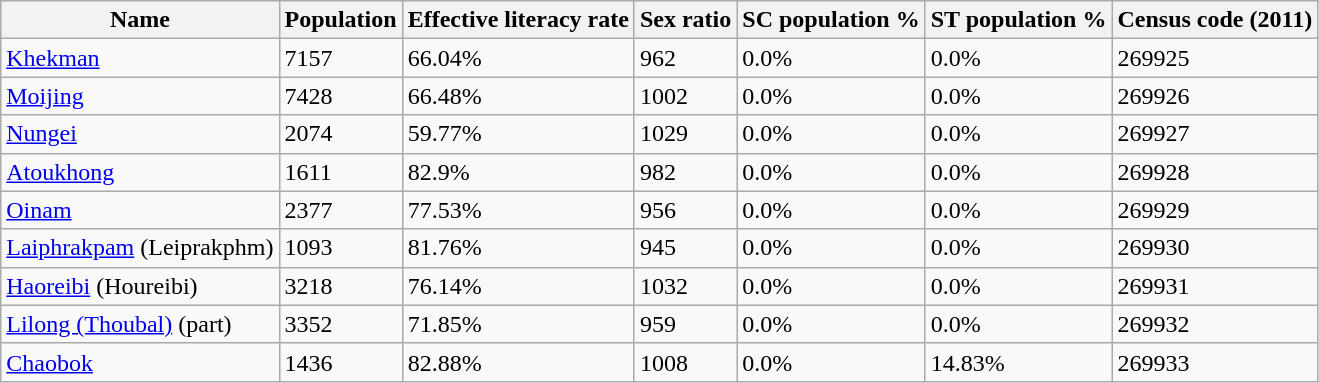<table class="wikitable sortable">
<tr>
<th>Name</th>
<th>Population</th>
<th>Effective literacy rate</th>
<th>Sex ratio</th>
<th>SC population %</th>
<th>ST population %</th>
<th>Census code (2011)</th>
</tr>
<tr>
<td><a href='#'>Khekman</a></td>
<td>7157</td>
<td>66.04%</td>
<td>962</td>
<td>0.0%</td>
<td>0.0%</td>
<td>269925</td>
</tr>
<tr>
<td><a href='#'>Moijing</a></td>
<td>7428</td>
<td>66.48%</td>
<td>1002</td>
<td>0.0%</td>
<td>0.0%</td>
<td>269926</td>
</tr>
<tr>
<td><a href='#'>Nungei</a></td>
<td>2074</td>
<td>59.77%</td>
<td>1029</td>
<td>0.0%</td>
<td>0.0%</td>
<td>269927</td>
</tr>
<tr>
<td><a href='#'>Atoukhong</a></td>
<td>1611</td>
<td>82.9%</td>
<td>982</td>
<td>0.0%</td>
<td>0.0%</td>
<td>269928</td>
</tr>
<tr>
<td><a href='#'>Oinam</a></td>
<td>2377</td>
<td>77.53%</td>
<td>956</td>
<td>0.0%</td>
<td>0.0%</td>
<td>269929</td>
</tr>
<tr>
<td><a href='#'>Laiphrakpam</a> (Leiprakphm)</td>
<td>1093</td>
<td>81.76%</td>
<td>945</td>
<td>0.0%</td>
<td>0.0%</td>
<td>269930</td>
</tr>
<tr>
<td><a href='#'>Haoreibi</a> (Houreibi)</td>
<td>3218</td>
<td>76.14%</td>
<td>1032</td>
<td>0.0%</td>
<td>0.0%</td>
<td>269931</td>
</tr>
<tr>
<td><a href='#'>Lilong (Thoubal)</a> (part)</td>
<td>3352</td>
<td>71.85%</td>
<td>959</td>
<td>0.0%</td>
<td>0.0%</td>
<td>269932</td>
</tr>
<tr>
<td><a href='#'>Chaobok</a></td>
<td>1436</td>
<td>82.88%</td>
<td>1008</td>
<td>0.0%</td>
<td>14.83%</td>
<td>269933</td>
</tr>
</table>
